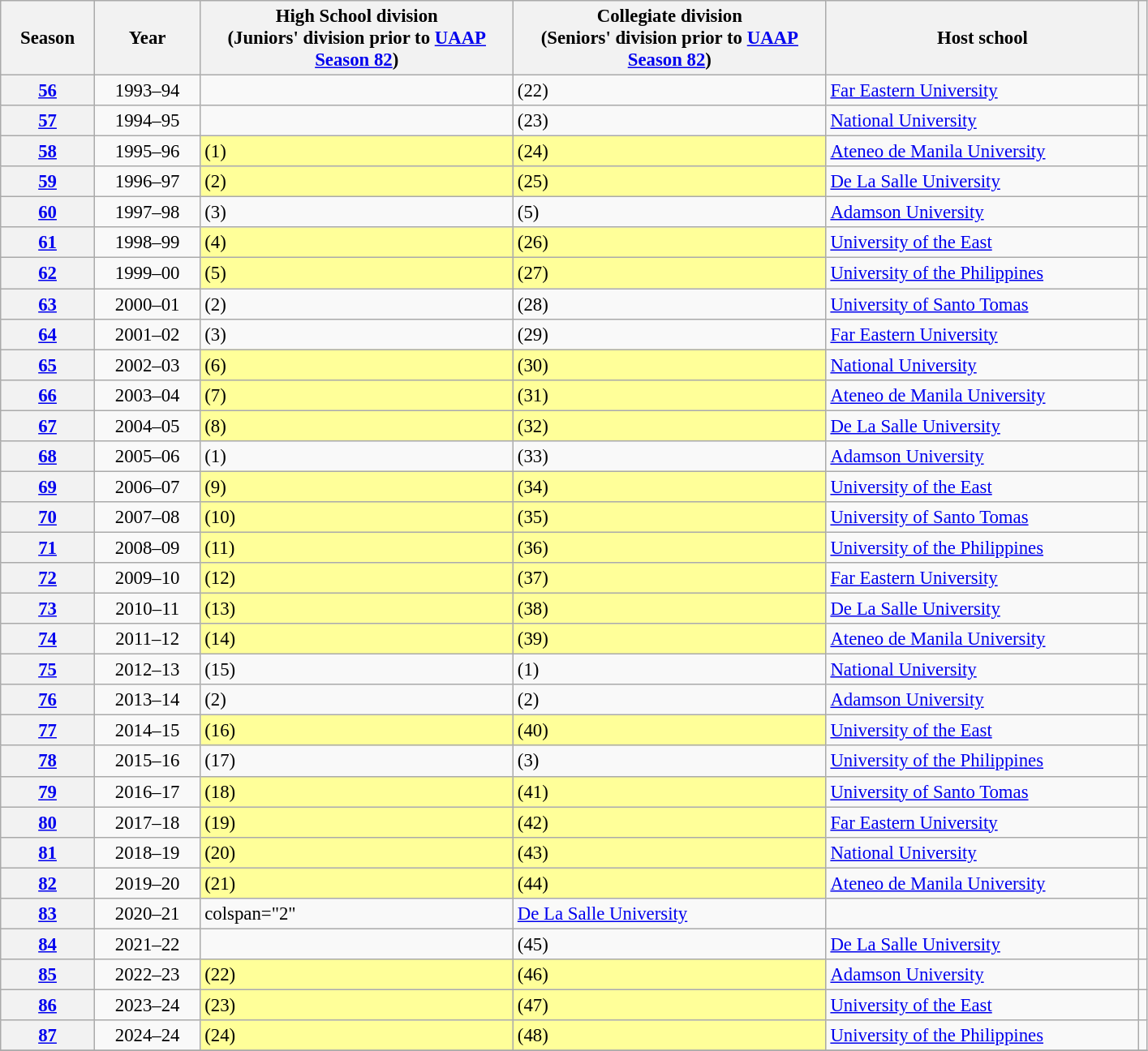<table class="wikitable plainrowheaders" style="font-size:95%;">
<tr>
<th scope="col" style="width:70px;">Season</th>
<th scope="col" style="width:80px;">Year</th>
<th scope="col" style="width:250px">High School division<br>(Juniors' division prior to <a href='#'>UAAP Season 82</a>)</th>
<th scope="col" style="width:250px">Collegiate division<br>(Seniors' division prior to <a href='#'>UAAP Season 82</a>)</th>
<th scope="col" style="width:250px">Host school</th>
<th scope="col"></th>
</tr>
<tr>
<th scope="row" style="text-align:center;"><a href='#'>56</a></th>
<td align=center>1993–94</td>
<td></td>
<td> (22)</td>
<td><a href='#'>Far Eastern University</a></td>
<td align=center></td>
</tr>
<tr>
<th scope="row" style="text-align:center;"><a href='#'>57</a></th>
<td align=center>1994–95</td>
<td></td>
<td> (23)</td>
<td><a href='#'>National University</a></td>
<td align=center></td>
</tr>
<tr>
<th scope="row" style="text-align:center;"><a href='#'>58</a></th>
<td align=center>1995–96</td>
<td bgcolor="#FFFF99"> (1)</td>
<td bgcolor="#FFFF99"> (24)</td>
<td><a href='#'>Ateneo de Manila University</a></td>
<td align=center></td>
</tr>
<tr>
<th scope="row" style="text-align:center;"><a href='#'>59</a></th>
<td align=center>1996–97</td>
<td bgcolor="#FFFF99"> (2)</td>
<td bgcolor="#FFFF99"> (25)</td>
<td><a href='#'>De La Salle University</a></td>
<td align=center></td>
</tr>
<tr>
<th scope="row" style="text-align:center;"><a href='#'>60</a></th>
<td align=center>1997–98</td>
<td> (3)</td>
<td> (5)</td>
<td><a href='#'>Adamson University</a></td>
<td align=center></td>
</tr>
<tr>
<th scope="row" style="text-align:center;"><a href='#'>61</a></th>
<td align=center>1998–99</td>
<td bgcolor="#FFFF99"> (4)</td>
<td bgcolor="#FFFF99"> (26)</td>
<td><a href='#'>University of the East</a></td>
<td align=center></td>
</tr>
<tr>
<th scope="row" style="text-align:center;"><a href='#'>62</a></th>
<td align=center>1999–00</td>
<td bgcolor="#FFFF99"> (5)</td>
<td bgcolor="#FFFF99"> (27)</td>
<td><a href='#'>University of the Philippines</a></td>
<td align=center></td>
</tr>
<tr>
<th scope="row" style="text-align:center;"><a href='#'>63</a></th>
<td align=center>2000–01</td>
<td> (2)</td>
<td> (28)</td>
<td><a href='#'>University of Santo Tomas</a></td>
<td align=center></td>
</tr>
<tr>
<th scope="row" style="text-align:center;"><a href='#'>64</a></th>
<td align=center>2001–02</td>
<td> (3)</td>
<td> (29)</td>
<td><a href='#'>Far Eastern University</a></td>
<td align=center></td>
</tr>
<tr>
<th scope="row" style="text-align:center;"><a href='#'>65</a></th>
<td align=center>2002–03</td>
<td bgcolor="#FFFF99"> (6)</td>
<td bgcolor="#FFFF99"> (30)</td>
<td><a href='#'>National University</a></td>
<td align=center></td>
</tr>
<tr>
<th scope="row" style="text-align:center;"><a href='#'>66</a></th>
<td align=center>2003–04</td>
<td bgcolor="#FFFF99"> (7)</td>
<td bgcolor="#FFFF99"> (31)</td>
<td><a href='#'>Ateneo de Manila University</a></td>
<td align=center></td>
</tr>
<tr>
<th scope="row" style="text-align:center;"><a href='#'>67</a></th>
<td align=center>2004–05</td>
<td bgcolor="#FFFF99"> (8)</td>
<td bgcolor="#FFFF99"> (32)</td>
<td><a href='#'>De La Salle University</a></td>
<td align=center></td>
</tr>
<tr>
<th scope="row" style="text-align:center;"><a href='#'>68</a></th>
<td align=center>2005–06</td>
<td> (1)</td>
<td> (33)</td>
<td><a href='#'>Adamson University</a></td>
<td align=center></td>
</tr>
<tr>
<th scope="row" style="text-align:center;"><a href='#'>69</a></th>
<td align=center>2006–07</td>
<td bgcolor="#FFFF99"> (9)</td>
<td bgcolor="#FFFF99"> (34)</td>
<td><a href='#'>University of the East</a></td>
<td align=center></td>
</tr>
<tr>
<th scope="row" style="text-align:center;"><a href='#'>70</a></th>
<td align=center>2007–08</td>
<td bgcolor="#FFFF99"> (10)</td>
<td bgcolor="#FFFF99"> (35)</td>
<td><a href='#'>University of Santo Tomas</a></td>
<td align=center></td>
</tr>
<tr>
<th scope="row" style="text-align:center;"><a href='#'>71</a></th>
<td align=center>2008–09</td>
<td bgcolor="#FFFF99"> (11)</td>
<td bgcolor="#FFFF99"> (36)</td>
<td><a href='#'>University of the Philippines</a></td>
<td align=center></td>
</tr>
<tr>
<th scope="row" style="text-align:center;"><a href='#'>72</a></th>
<td align=center>2009–10</td>
<td bgcolor="#FFFF99"> (12)</td>
<td bgcolor="#FFFF99"> (37)</td>
<td><a href='#'>Far Eastern University</a></td>
<td align=center></td>
</tr>
<tr>
<th scope="row" style="text-align:center;"><a href='#'>73</a></th>
<td align=center>2010–11</td>
<td bgcolor="#FFFF99"> (13)</td>
<td bgcolor="#FFFF99"> (38)</td>
<td><a href='#'>De La Salle University</a></td>
<td align=center></td>
</tr>
<tr>
<th scope="row" style="text-align:center;"><a href='#'>74</a></th>
<td align=center>2011–12</td>
<td bgcolor="#FFFF99"> (14)</td>
<td bgcolor="#FFFF99"> (39)</td>
<td><a href='#'>Ateneo de Manila University</a></td>
<td align=center></td>
</tr>
<tr>
<th scope="row" style="text-align:center;"><a href='#'>75</a></th>
<td align=center>2012–13</td>
<td> (15)</td>
<td> (1)</td>
<td><a href='#'>National University</a></td>
<td align=center></td>
</tr>
<tr>
<th scope="row" style="text-align:center;"><a href='#'>76</a></th>
<td align=center>2013–14</td>
<td> (2)</td>
<td> (2)</td>
<td><a href='#'>Adamson University</a></td>
<td align=center></td>
</tr>
<tr>
<th scope="row" style="text-align:center;"><a href='#'>77</a></th>
<td align=center>2014–15</td>
<td bgcolor="#FFFF99"> (16)</td>
<td bgcolor="#FFFF99"> (40)</td>
<td><a href='#'>University of the East</a></td>
<td align=center></td>
</tr>
<tr>
<th scope="row" style="text-align:center;"><a href='#'>78</a></th>
<td align=center>2015–16</td>
<td> (17)</td>
<td> (3)</td>
<td><a href='#'>University of the Philippines</a></td>
<td align=center></td>
</tr>
<tr>
<th scope="row" style="text-align:center;"><a href='#'>79</a></th>
<td align=center>2016–17</td>
<td bgcolor="#FFFF99">  (18)</td>
<td bgcolor="#FFFF99"> (41)</td>
<td><a href='#'>University of Santo Tomas</a></td>
<td align=center></td>
</tr>
<tr>
<th scope="row" style="text-align:center;"><a href='#'>80</a></th>
<td align=center>2017–18</td>
<td bgcolor="#FFFF99"> (19)</td>
<td bgcolor="#FFFF99"> (42)</td>
<td><a href='#'>Far Eastern University</a></td>
<td align=center></td>
</tr>
<tr>
<th scope="row" style="text-align:center;"><a href='#'>81</a></th>
<td align=center>2018–19</td>
<td bgcolor="#FFFF99"> (20)</td>
<td bgcolor="#FFFF99"> (43)</td>
<td><a href='#'>National University</a></td>
<td align=center></td>
</tr>
<tr>
<th scope="row" style="text-align:center;"><a href='#'>82</a></th>
<td align=center>2019–20</td>
<td bgcolor="#FFFF99"> (21)</td>
<td bgcolor="#FFFF99">  (44)</td>
<td><a href='#'>Ateneo de Manila University</a></td>
<td align=center></td>
</tr>
<tr>
<th scope="row" style="text-align:center;"><a href='#'>83</a></th>
<td align=center>2020–21</td>
<td>colspan="2" </td>
<td><a href='#'>De La Salle University</a></td>
<td align="center"></td>
</tr>
<tr>
<th scope="row" style="text-align:center;"><a href='#'>84</a></th>
<td align=center>2021–22</td>
<td></td>
<td>  (45)</td>
<td><a href='#'>De La Salle University</a></td>
<td align="center"></td>
</tr>
<tr>
<th scope="row" style="text-align:center;"><a href='#'>85</a></th>
<td align=center>2022–23</td>
<td bgcolor="#FFFF99"> (22)</td>
<td bgcolor="#FFFF99"> (46)</td>
<td><a href='#'>Adamson University</a></td>
<td align="center"></td>
</tr>
<tr>
<th scope="row" style="text-align:center;"><a href='#'>86</a></th>
<td align=center>2023–24</td>
<td bgcolor="#FFFF99"> (23)</td>
<td bgcolor="#FFFF99"> (47)</td>
<td><a href='#'>University of the East</a></td>
<td align="center"></td>
</tr>
<tr>
<th scope="row" style="text-align:center;"><a href='#'>87</a></th>
<td align=center>2024–24</td>
<td bgcolor="#FFFF99"> (24)</td>
<td bgcolor="#FFFF99"> (48)</td>
<td><a href='#'>University of the Philippines</a></td>
<td align="center"></td>
</tr>
<tr>
</tr>
</table>
